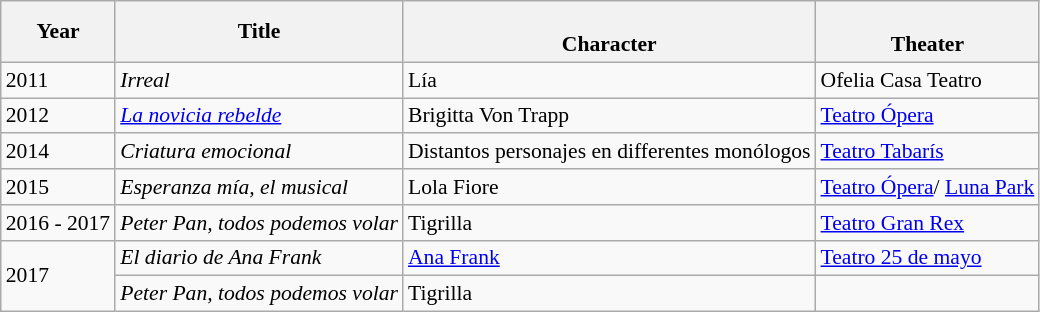<table class="wikitable" style="font-size: 90%;">
<tr>
<th>Year</th>
<th>Title</th>
<th><br>Character</th>
<th><br>Theater</th>
</tr>
<tr>
<td>2011</td>
<td><em>Irreal</em></td>
<td>Lía</td>
<td>Ofelia Casa Teatro</td>
</tr>
<tr>
<td>2012</td>
<td><em><a href='#'>La novicia rebelde</a></em></td>
<td>Brigitta Von Trapp</td>
<td><a href='#'>Teatro Ópera</a></td>
</tr>
<tr>
<td>2014</td>
<td><em>Criatura emocional</em></td>
<td>Distantos personajes en differentes monólogos</td>
<td><a href='#'>Teatro Tabarís</a></td>
</tr>
<tr>
<td>2015</td>
<td><em>Esperanza mía, el musical</em></td>
<td>Lola Fiore</td>
<td><a href='#'>Teatro Ópera</a>/ <a href='#'>Luna Park</a></td>
</tr>
<tr>
<td>2016 - 2017</td>
<td><em>Peter Pan, todos podemos volar</em></td>
<td>Tigrilla</td>
<td><a href='#'>Teatro Gran Rex</a></td>
</tr>
<tr>
<td rowspan="2">2017</td>
<td><em>El diario de Ana Frank</em></td>
<td><a href='#'>Ana Frank</a></td>
<td><a href='#'>Teatro 25 de mayo</a></td>
</tr>
<tr>
<td><em>Peter Pan, todos podemos volar</em></td>
<td>Tigrilla</td>
<td></td>
</tr>
</table>
